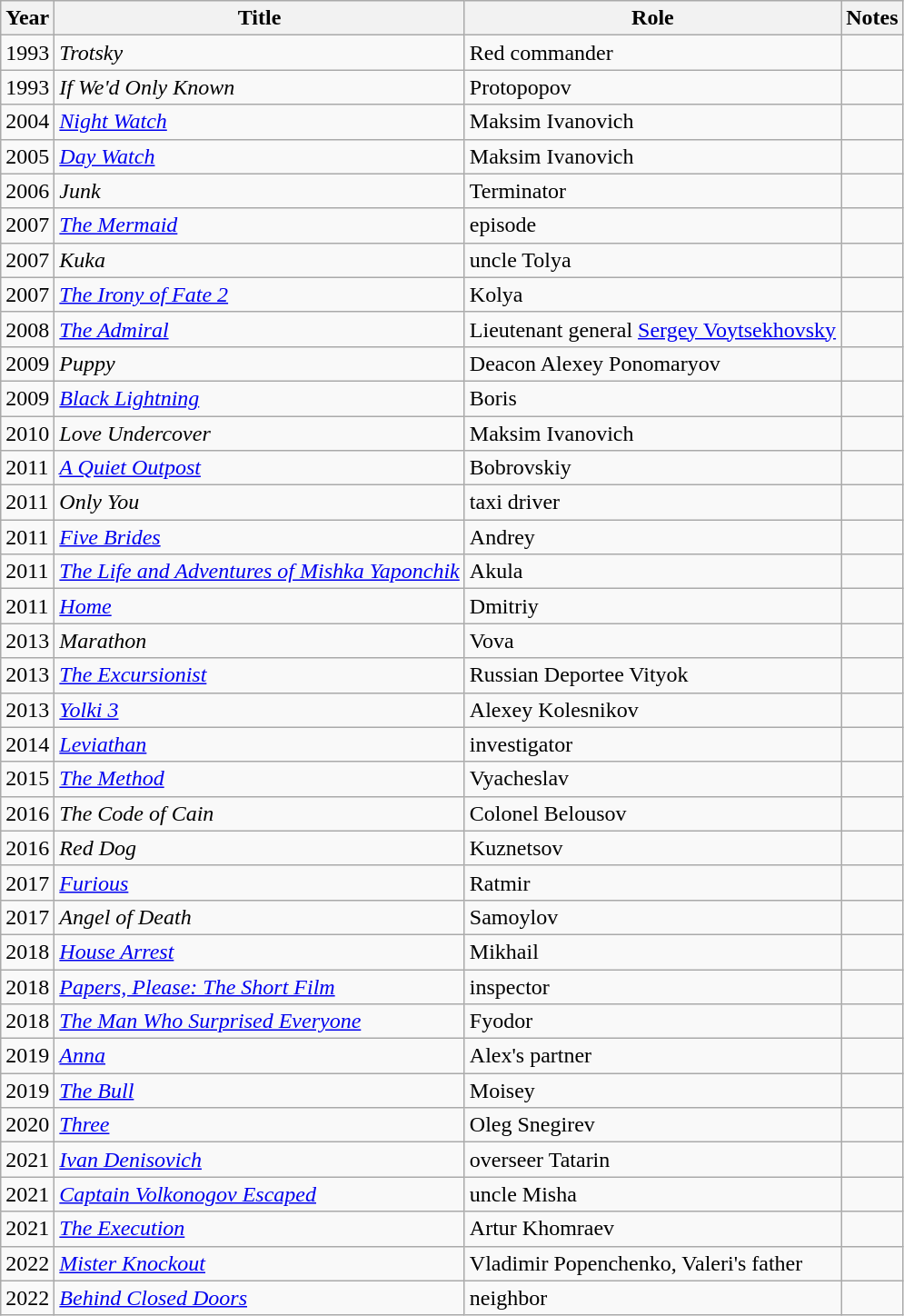<table class="wikitable sortable">
<tr>
<th>Year</th>
<th>Title</th>
<th>Role</th>
<th>Notes</th>
</tr>
<tr>
<td>1993</td>
<td><em>Trotsky</em></td>
<td>Red commander</td>
<td></td>
</tr>
<tr>
<td>1993</td>
<td><em>If We'd Only Known</em></td>
<td>Protopopov</td>
<td></td>
</tr>
<tr>
<td>2004</td>
<td><em><a href='#'>Night Watch</a></em></td>
<td>Maksim Ivanovich</td>
<td></td>
</tr>
<tr>
<td>2005</td>
<td><em><a href='#'>Day Watch</a></em></td>
<td>Maksim Ivanovich</td>
<td></td>
</tr>
<tr>
<td>2006</td>
<td><em>Junk</em></td>
<td>Terminator</td>
<td></td>
</tr>
<tr>
<td>2007</td>
<td><em><a href='#'>The Mermaid</a></em></td>
<td>episode</td>
<td></td>
</tr>
<tr>
<td>2007</td>
<td><em>Kuka</em></td>
<td>uncle Tolya</td>
<td></td>
</tr>
<tr>
<td>2007</td>
<td><em><a href='#'>The Irony of Fate 2</a></em></td>
<td>Kolya</td>
<td></td>
</tr>
<tr>
<td>2008</td>
<td><em><a href='#'>The Admiral</a></em></td>
<td>Lieutenant general <a href='#'>Sergey Voytsekhovsky</a></td>
<td></td>
</tr>
<tr>
<td>2009</td>
<td><em>Puppy </em></td>
<td>Deacon Alexey Ponomaryov</td>
<td></td>
</tr>
<tr>
<td>2009</td>
<td><em><a href='#'>Black Lightning</a></em></td>
<td>Boris</td>
<td></td>
</tr>
<tr>
<td>2010</td>
<td><em>Love Undercover</em></td>
<td>Maksim Ivanovich</td>
<td></td>
</tr>
<tr>
<td>2011</td>
<td><em><a href='#'>A Quiet Outpost</a></em></td>
<td>Bobrovskiy</td>
<td></td>
</tr>
<tr>
<td>2011</td>
<td><em>Only You</em></td>
<td>taxi driver</td>
<td></td>
</tr>
<tr>
<td>2011</td>
<td><em><a href='#'>Five Brides</a></em></td>
<td>Andrey</td>
<td></td>
</tr>
<tr>
<td>2011</td>
<td><em><a href='#'>The Life and Adventures of Mishka Yaponchik</a></em></td>
<td>Akula</td>
<td></td>
</tr>
<tr>
<td>2011</td>
<td><em><a href='#'>Home</a></em></td>
<td>Dmitriy</td>
<td></td>
</tr>
<tr>
<td>2013</td>
<td><em>Marathon</em></td>
<td>Vova</td>
<td></td>
</tr>
<tr>
<td>2013</td>
<td><em><a href='#'>The Excursionist</a></em></td>
<td>Russian Deportee Vityok</td>
<td></td>
</tr>
<tr>
<td>2013</td>
<td><em><a href='#'>Yolki 3</a></em></td>
<td>Alexey Kolesnikov</td>
<td></td>
</tr>
<tr>
<td>2014</td>
<td><em><a href='#'>Leviathan</a></em></td>
<td>investigator</td>
<td></td>
</tr>
<tr>
<td>2015</td>
<td><em><a href='#'>The Method</a></em></td>
<td>Vyacheslav</td>
<td></td>
</tr>
<tr>
<td>2016</td>
<td><em>The Code of Cain</em></td>
<td>Colonel Belousov</td>
<td></td>
</tr>
<tr>
<td>2016</td>
<td><em>Red Dog</em></td>
<td>Kuznetsov</td>
<td></td>
</tr>
<tr>
<td>2017</td>
<td><em><a href='#'>Furious</a></em></td>
<td>Ratmir</td>
<td></td>
</tr>
<tr>
<td>2017</td>
<td><em>Angel of Death</em></td>
<td>Samoylov</td>
<td></td>
</tr>
<tr>
<td>2018</td>
<td><em><a href='#'>House Arrest</a></em></td>
<td>Mikhail</td>
<td></td>
</tr>
<tr>
<td>2018</td>
<td><em><a href='#'>Papers, Please: The Short Film</a></em></td>
<td>inspector</td>
<td></td>
</tr>
<tr>
<td>2018</td>
<td><em><a href='#'>The Man Who Surprised Everyone</a></em></td>
<td>Fyodor</td>
<td></td>
</tr>
<tr>
<td>2019</td>
<td><em><a href='#'>Anna</a></em></td>
<td>Alex's partner</td>
<td></td>
</tr>
<tr>
<td>2019</td>
<td><em><a href='#'>The Bull</a></em></td>
<td>Moisey</td>
<td></td>
</tr>
<tr>
<td>2020</td>
<td><em><a href='#'>Three</a></em></td>
<td>Oleg Snegirev</td>
<td></td>
</tr>
<tr>
<td>2021</td>
<td><em><a href='#'>Ivan Denisovich</a></em></td>
<td>overseer Tatarin</td>
<td></td>
</tr>
<tr>
<td>2021</td>
<td><em><a href='#'>Captain Volkonogov Escaped</a></em></td>
<td>uncle Misha</td>
<td></td>
</tr>
<tr>
<td>2021</td>
<td><em><a href='#'>The Execution</a></em></td>
<td>Artur Khomraev</td>
<td></td>
</tr>
<tr>
<td>2022</td>
<td><em><a href='#'>Mister Knockout</a></em></td>
<td>Vladimir Popenchenko, Valeri's father</td>
<td></td>
</tr>
<tr>
<td>2022</td>
<td><em><a href='#'>Behind Closed Doors</a></em></td>
<td>neighbor</td>
<td></td>
</tr>
</table>
